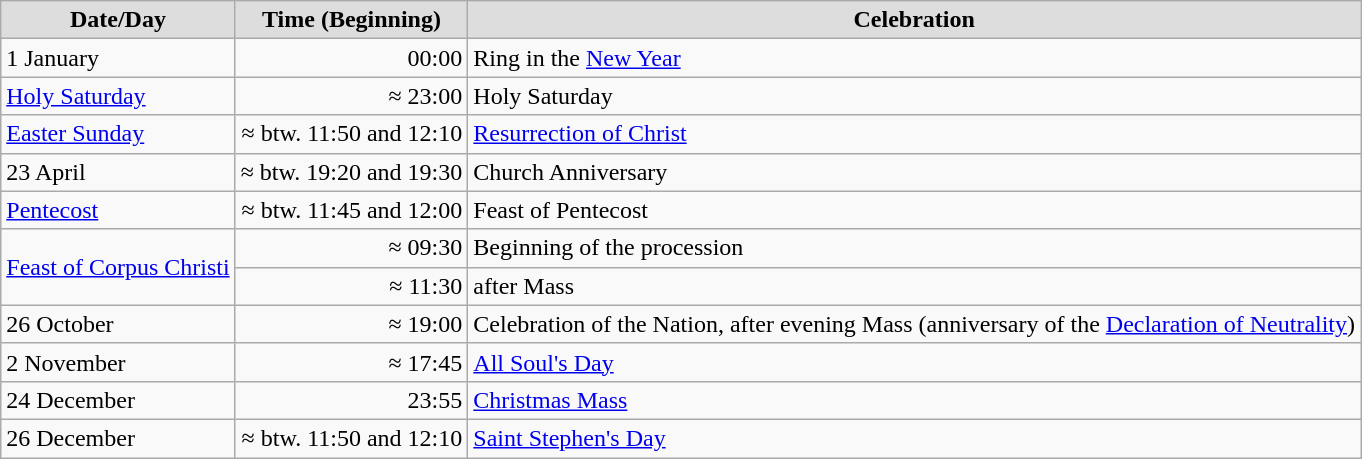<table class="wikitable">
<tr>
<th style="background:#ddd;">Date/Day</th>
<th style="background:#ddd;">Time (Beginning)</th>
<th style="background:#ddd;">Celebration</th>
</tr>
<tr>
<td>1 January</td>
<td style="text-align:right">00:00</td>
<td>Ring in the <a href='#'>New Year</a></td>
</tr>
<tr>
<td><a href='#'>Holy Saturday</a></td>
<td style="text-align:right">≈ 23:00</td>
<td>Holy Saturday</td>
</tr>
<tr>
<td><a href='#'>Easter Sunday</a></td>
<td style="text-align:right">≈ btw. 11:50 and 12:10</td>
<td><a href='#'>Resurrection of Christ</a></td>
</tr>
<tr>
<td>23 April</td>
<td style="text-align:right">≈ btw. 19:20 and 19:30</td>
<td>Church Anniversary</td>
</tr>
<tr>
<td><a href='#'>Pentecost</a></td>
<td style="text-align:right">≈ btw. 11:45 and 12:00</td>
<td>Feast of Pentecost</td>
</tr>
<tr>
<td rowspan="2"><a href='#'>Feast of Corpus Christi</a></td>
<td style="text-align:right">≈ 09:30</td>
<td>Beginning of the procession</td>
</tr>
<tr>
<td style="text-align:right">≈ 11:30</td>
<td>after Mass</td>
</tr>
<tr>
<td>26 October</td>
<td style="text-align:right">≈ 19:00</td>
<td>Celebration of the Nation, after evening Mass (anniversary of the <a href='#'>Declaration of Neutrality</a>)</td>
</tr>
<tr>
<td>2 November</td>
<td style="text-align:right">≈ 17:45</td>
<td><a href='#'>All Soul's Day</a></td>
</tr>
<tr>
<td>24 December</td>
<td style="text-align:right">23:55</td>
<td><a href='#'>Christmas Mass</a></td>
</tr>
<tr>
<td>26 December</td>
<td style="text-align:right">≈ btw. 11:50 and 12:10</td>
<td><a href='#'>Saint Stephen's Day</a></td>
</tr>
</table>
